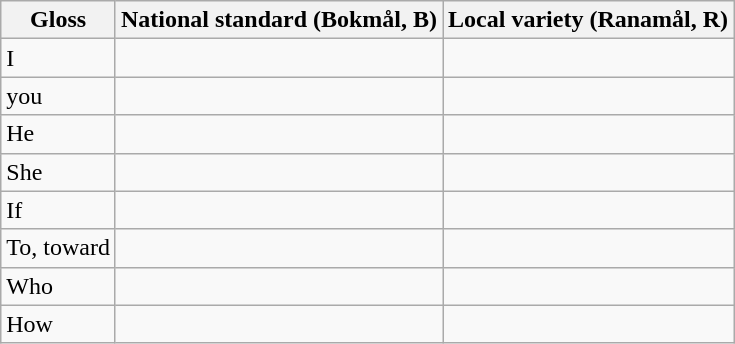<table class="wikitable" border="1">
<tr>
<th>Gloss</th>
<th>National standard (Bokmål, B)</th>
<th>Local variety (Ranamål, R)</th>
</tr>
<tr>
<td>I</td>
<td></td>
<td></td>
</tr>
<tr>
<td>you</td>
<td></td>
<td></td>
</tr>
<tr>
<td>He</td>
<td></td>
<td></td>
</tr>
<tr>
<td>She</td>
<td></td>
<td></td>
</tr>
<tr>
<td>If</td>
<td></td>
<td></td>
</tr>
<tr>
<td>To, toward</td>
<td></td>
<td></td>
</tr>
<tr>
<td>Who</td>
<td></td>
<td></td>
</tr>
<tr>
<td>How</td>
<td></td>
<td></td>
</tr>
</table>
